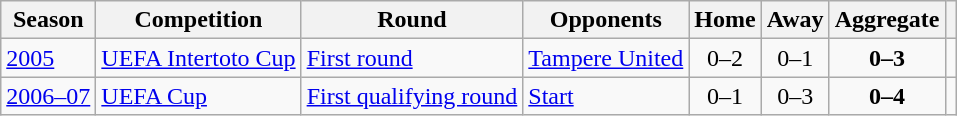<table class="wikitable">
<tr>
<th>Season</th>
<th>Competition</th>
<th>Round</th>
<th>Opponents</th>
<th>Home</th>
<th>Away</th>
<th>Aggregate</th>
<th></th>
</tr>
<tr>
<td><a href='#'>2005</a></td>
<td><a href='#'>UEFA Intertoto Cup</a></td>
<td><a href='#'>First round</a></td>
<td> <a href='#'>Tampere United</a></td>
<td style="text-align:center;">0–2</td>
<td style="text-align:center;">0–1</td>
<td style="text-align:center;"><strong>0–3</strong></td>
<td></td>
</tr>
<tr>
<td><a href='#'>2006–07</a></td>
<td><a href='#'>UEFA Cup</a></td>
<td><a href='#'>First qualifying round</a></td>
<td> <a href='#'>Start</a></td>
<td style="text-align:center;">0–1</td>
<td style="text-align:center;">0–3</td>
<td style="text-align:center;"><strong>0–4</strong></td>
<td></td>
</tr>
</table>
